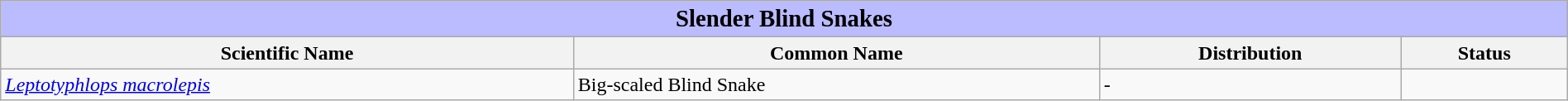<table class="wikitable" style="width:100%;">
<tr>
<td colspan="100%" align="center" bgcolor="#BBBBFF"><big><strong>Slender Blind Snakes</strong></big></td>
</tr>
<tr>
<th>Scientific Name</th>
<th>Common Name</th>
<th>Distribution</th>
<th>Status</th>
</tr>
<tr>
<td><em><a href='#'>Leptotyphlops macrolepis</a></em></td>
<td>Big-scaled Blind Snake </td>
<td>-</td>
<td></td>
</tr>
</table>
